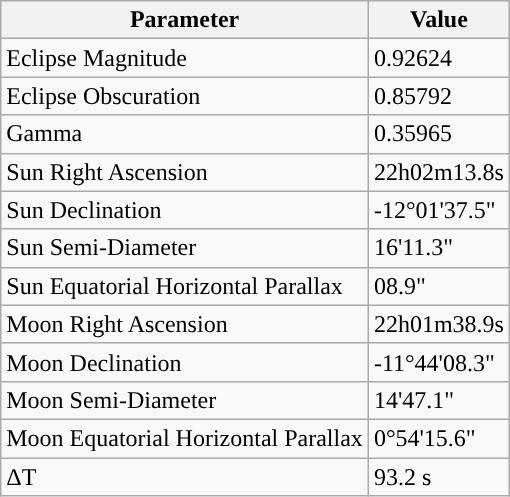<table class="wikitable">
<tr>
<th>Parameter</th>
<th>Value</th>
</tr>
<tr>
<td>Eclipse Magnitude</td>
<td>0.92624</td>
</tr>
<tr>
<td>Eclipse Obscuration</td>
<td>0.85792</td>
</tr>
<tr>
<td>Gamma</td>
<td>0.35965</td>
</tr>
<tr>
<td>Sun Right Ascension</td>
<td>22h02m13.8s</td>
</tr>
<tr>
<td>Sun Declination</td>
<td>-12°01'37.5"</td>
</tr>
<tr>
<td>Sun Semi-Diameter</td>
<td>16'11.3"</td>
</tr>
<tr>
<td>Sun Equatorial Horizontal Parallax</td>
<td>08.9"</td>
</tr>
<tr>
<td>Moon Right Ascension</td>
<td>22h01m38.9s</td>
</tr>
<tr>
<td>Moon Declination</td>
<td>-11°44'08.3"</td>
</tr>
<tr>
<td>Moon Semi-Diameter</td>
<td>14'47.1"</td>
</tr>
<tr>
<td>Moon Equatorial Horizontal Parallax</td>
<td>0°54'15.6"</td>
</tr>
<tr>
<td>ΔT</td>
<td>93.2 s</td>
</tr>
</table>
